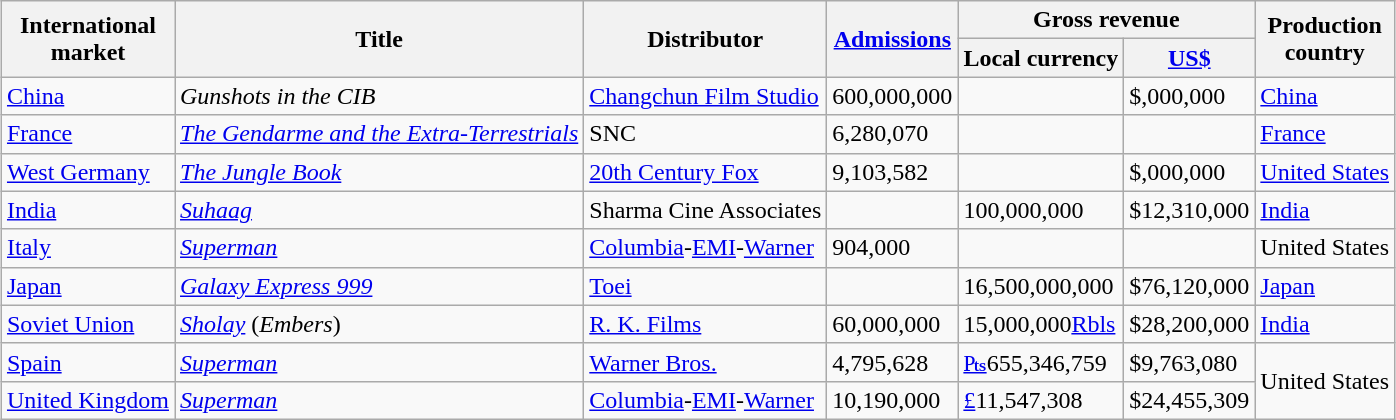<table class="wikitable sortable" style="margin:auto; margin:auto;">
<tr>
<th rowspan="2">International <br> market</th>
<th rowspan="2">Title</th>
<th rowspan="2">Distributor</th>
<th rowspan="2"><a href='#'>Admissions</a></th>
<th colspan="2">Gross revenue</th>
<th rowspan="2">Production  <br> country</th>
</tr>
<tr>
<th>Local currency</th>
<th><a href='#'>US$</a></th>
</tr>
<tr>
<td><a href='#'>China</a></td>
<td><em>Gunshots in the CIB</em></td>
<td><a href='#'>Changchun Film Studio</a></td>
<td>600,000,000</td>
<td></td>
<td>$,000,000</td>
<td><a href='#'>China</a></td>
</tr>
<tr>
<td><a href='#'>France</a></td>
<td><em><a href='#'>The Gendarme and the Extra-Terrestrials</a></em></td>
<td>SNC</td>
<td>6,280,070</td>
<td></td>
<td></td>
<td><a href='#'>France</a></td>
</tr>
<tr>
<td><a href='#'>West Germany</a></td>
<td><a href='#'><em>The Jungle Book</em></a></td>
<td><a href='#'>20th Century Fox</a></td>
<td>9,103,582</td>
<td></td>
<td>$,000,000</td>
<td><a href='#'>United States</a></td>
</tr>
<tr>
<td><a href='#'>India</a></td>
<td><em><a href='#'>Suhaag</a></em></td>
<td>Sharma Cine Associates</td>
<td></td>
<td>100,000,000</td>
<td>$12,310,000</td>
<td><a href='#'>India</a></td>
</tr>
<tr>
<td><a href='#'>Italy</a></td>
<td><em><a href='#'>Superman</a></em></td>
<td><a href='#'>Columbia</a>-<a href='#'>EMI</a>-<a href='#'>Warner</a></td>
<td>904,000</td>
<td></td>
<td></td>
<td>United States</td>
</tr>
<tr>
<td><a href='#'>Japan</a></td>
<td><em><a href='#'>Galaxy Express 999</a></em></td>
<td><a href='#'>Toei</a></td>
<td></td>
<td>16,500,000,000</td>
<td>$76,120,000</td>
<td><a href='#'>Japan</a></td>
</tr>
<tr>
<td><a href='#'>Soviet Union</a></td>
<td><em><a href='#'>Sholay</a></em> (<em>Embers</em>)</td>
<td><a href='#'>R. K. Films</a></td>
<td>60,000,000</td>
<td>15,000,000<a href='#'>Rbls</a></td>
<td>$28,200,000</td>
<td><a href='#'>India</a></td>
</tr>
<tr>
<td><a href='#'>Spain</a></td>
<td><em><a href='#'>Superman</a></em></td>
<td><a href='#'>Warner Bros.</a></td>
<td>4,795,628</td>
<td><a href='#'>₧</a>655,346,759</td>
<td>$9,763,080</td>
<td rowspan="2">United States</td>
</tr>
<tr>
<td><a href='#'>United Kingdom</a></td>
<td><em><a href='#'>Superman</a></em></td>
<td><a href='#'>Columbia</a>-<a href='#'>EMI</a>-<a href='#'>Warner</a></td>
<td>10,190,000</td>
<td><a href='#'>£</a>11,547,308</td>
<td>$24,455,309</td>
</tr>
</table>
